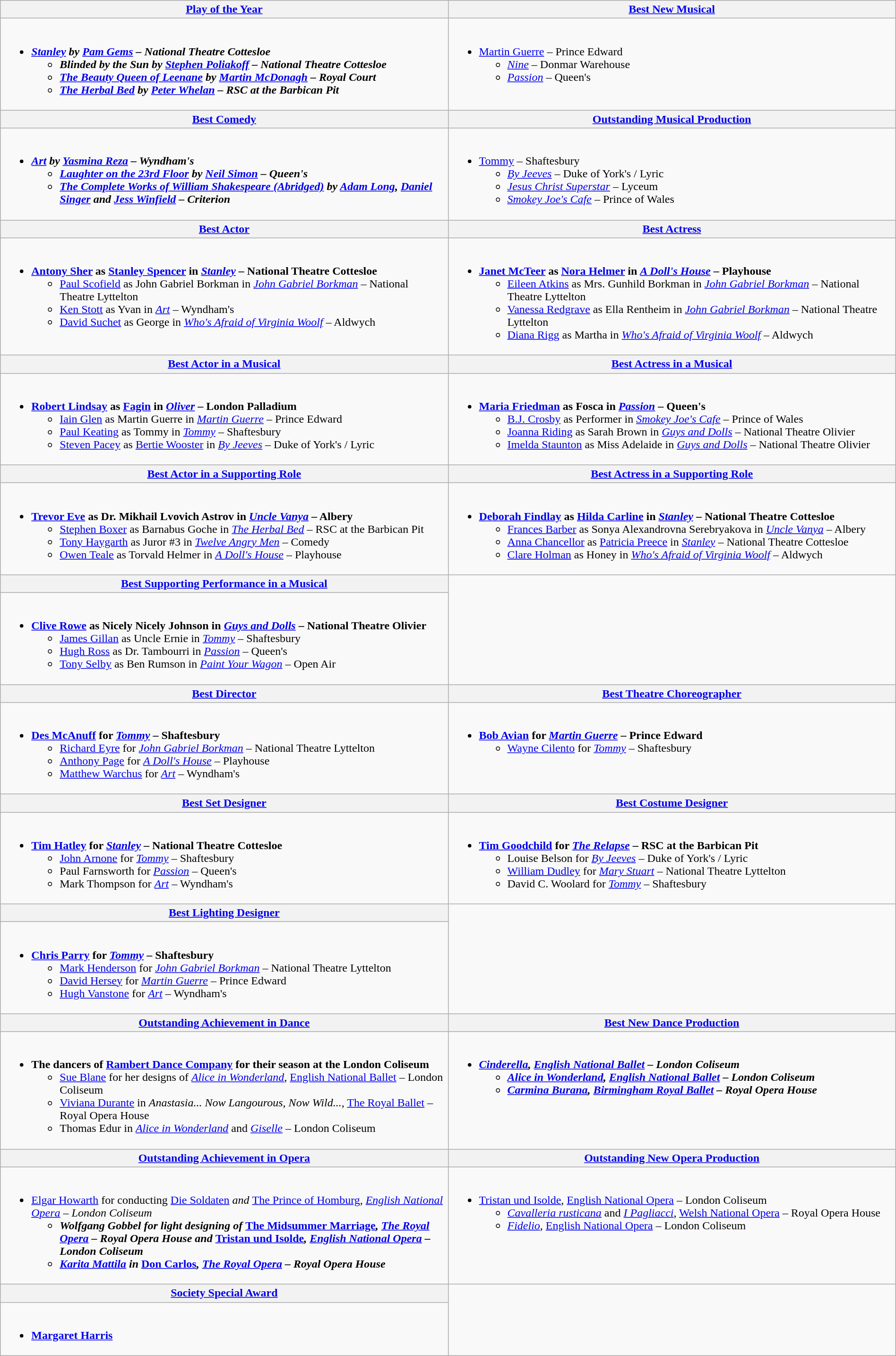<table class=wikitable width="100%">
<tr>
<th width="50%"><a href='#'>Play of the Year</a></th>
<th width="50%"><a href='#'>Best New Musical</a></th>
</tr>
<tr>
<td valign="top"><br><ul><li><strong><em><a href='#'>Stanley</a><em> by <a href='#'>Pam Gems</a> – National Theatre Cottesloe<strong><ul><li></em>Blinded by the Sun<em> by <a href='#'>Stephen Poliakoff</a> – National Theatre Cottesloe</li><li></em><a href='#'>The Beauty Queen of Leenane</a><em> by <a href='#'>Martin McDonagh</a> – Royal Court</li><li></em><a href='#'>The Herbal Bed</a><em> by <a href='#'>Peter Whelan</a> – RSC at the Barbican Pit</li></ul></li></ul></td>
<td valign="top"><br><ul><li></em></strong><a href='#'>Martin Guerre</a></em> – Prince Edward</strong><ul><li><em><a href='#'>Nine</a></em> – Donmar Warehouse</li><li><em><a href='#'>Passion</a></em> – Queen's</li></ul></li></ul></td>
</tr>
<tr>
<th width="50%"><a href='#'>Best Comedy</a></th>
<th width="50%"><a href='#'>Outstanding Musical Production</a></th>
</tr>
<tr>
<td valign="top"><br><ul><li><strong><em><a href='#'>Art</a><em> by <a href='#'>Yasmina Reza</a> – Wyndham's<strong><ul><li></em><a href='#'>Laughter on the 23rd Floor</a><em> by <a href='#'>Neil Simon</a> – Queen's</li><li></em><a href='#'>The Complete Works of William Shakespeare (Abridged)</a><em> by <a href='#'>Adam Long</a>, <a href='#'>Daniel Singer</a> and <a href='#'>Jess Winfield</a> – Criterion</li></ul></li></ul></td>
<td valign="top"><br><ul><li></em></strong><a href='#'>Tommy</a></em> – Shaftesbury</strong><ul><li><em><a href='#'>By Jeeves</a></em> – Duke of York's / Lyric</li><li><em><a href='#'>Jesus Christ Superstar</a></em> – Lyceum</li><li><em><a href='#'>Smokey Joe's Cafe</a></em> – Prince of Wales</li></ul></li></ul></td>
</tr>
<tr>
<th style="width="50%"><a href='#'>Best Actor</a></th>
<th style="width="50%"><a href='#'>Best Actress</a></th>
</tr>
<tr>
<td valign="top"><br><ul><li><strong><a href='#'>Antony Sher</a> as <a href='#'>Stanley Spencer</a> in <em><a href='#'>Stanley</a></em> – National Theatre Cottesloe</strong><ul><li><a href='#'>Paul Scofield</a> as John Gabriel Borkman in <em><a href='#'>John Gabriel Borkman</a></em> – National Theatre Lyttelton</li><li><a href='#'>Ken Stott</a> as Yvan in <em><a href='#'>Art</a></em> – Wyndham's</li><li><a href='#'>David Suchet</a> as George in <em><a href='#'>Who's Afraid of Virginia Woolf</a></em> – Aldwych</li></ul></li></ul></td>
<td valign="top"><br><ul><li><strong><a href='#'>Janet McTeer</a> as <a href='#'>Nora Helmer</a> in <em><a href='#'>A Doll's House</a></em> – Playhouse</strong><ul><li><a href='#'>Eileen Atkins</a> as Mrs. Gunhild Borkman in <em><a href='#'>John Gabriel Borkman</a></em> – National Theatre Lyttelton</li><li><a href='#'>Vanessa Redgrave</a> as Ella Rentheim in <em><a href='#'>John Gabriel Borkman</a></em> – National Theatre Lyttelton</li><li><a href='#'>Diana Rigg</a> as Martha in <em><a href='#'>Who's Afraid of Virginia Woolf</a></em> – Aldwych</li></ul></li></ul></td>
</tr>
<tr>
<th style="width="50%"><a href='#'>Best Actor in a Musical</a></th>
<th style="width="50%"><a href='#'>Best Actress in a Musical</a></th>
</tr>
<tr>
<td valign="top"><br><ul><li><strong><a href='#'>Robert Lindsay</a> as <a href='#'>Fagin</a> in <em><a href='#'>Oliver</a></em> – London Palladium</strong><ul><li><a href='#'>Iain Glen</a> as Martin Guerre in <em><a href='#'>Martin Guerre</a></em> – Prince Edward</li><li><a href='#'>Paul Keating</a> as Tommy in <em><a href='#'>Tommy</a></em> – Shaftesbury</li><li><a href='#'>Steven Pacey</a> as <a href='#'>Bertie Wooster</a> in <em><a href='#'>By Jeeves</a></em> – Duke of York's / Lyric</li></ul></li></ul></td>
<td valign="top"><br><ul><li><strong><a href='#'>Maria Friedman</a> as Fosca in <em><a href='#'>Passion</a></em> – Queen's</strong><ul><li><a href='#'>B.J. Crosby</a> as Performer in <em><a href='#'>Smokey Joe's Cafe</a></em> – Prince of Wales</li><li><a href='#'>Joanna Riding</a> as Sarah Brown in <em><a href='#'>Guys and Dolls</a></em> – National Theatre Olivier</li><li><a href='#'>Imelda Staunton</a> as Miss Adelaide in <em><a href='#'>Guys and Dolls</a></em> – National Theatre Olivier</li></ul></li></ul></td>
</tr>
<tr>
<th style="width="50%"><a href='#'>Best Actor in a Supporting Role</a></th>
<th style="width="50%"><a href='#'>Best Actress in a Supporting Role</a></th>
</tr>
<tr>
<td valign="top"><br><ul><li><strong><a href='#'>Trevor Eve</a> as Dr. Mikhail Lvovich Astrov in <em><a href='#'>Uncle Vanya</a></em> – Albery</strong><ul><li><a href='#'>Stephen Boxer</a> as Barnabus Goche in <em><a href='#'>The Herbal Bed</a></em> – RSC at the Barbican Pit</li><li><a href='#'>Tony Haygarth</a> as Juror #3 in <em><a href='#'>Twelve Angry Men</a></em> – Comedy</li><li><a href='#'>Owen Teale</a> as Torvald Helmer in <em><a href='#'>A Doll's House</a></em> – Playhouse</li></ul></li></ul></td>
<td valign="top"><br><ul><li><strong><a href='#'>Deborah Findlay</a> as <a href='#'>Hilda Carline</a> in <em><a href='#'>Stanley</a></em> – National Theatre Cottesloe</strong><ul><li><a href='#'>Frances Barber</a> as Sonya Alexandrovna Serebryakova in <em><a href='#'>Uncle Vanya</a></em> – Albery</li><li><a href='#'>Anna Chancellor</a> as <a href='#'>Patricia Preece</a> in <em><a href='#'>Stanley</a></em> – National Theatre Cottesloe</li><li><a href='#'>Clare Holman</a> as Honey in <em><a href='#'>Who's Afraid of Virginia Woolf</a></em> – Aldwych</li></ul></li></ul></td>
</tr>
<tr>
<th colspan=1><a href='#'>Best Supporting Performance in a Musical</a></th>
</tr>
<tr>
<td><br><ul><li><strong><a href='#'>Clive Rowe</a> as Nicely Nicely Johnson in <em><a href='#'>Guys and Dolls</a></em> – National Theatre Olivier</strong><ul><li><a href='#'>James Gillan</a> as Uncle Ernie in <em><a href='#'>Tommy</a></em> – Shaftesbury</li><li><a href='#'>Hugh Ross</a> as Dr. Tambourri in <em><a href='#'>Passion</a></em> – Queen's</li><li><a href='#'>Tony Selby</a> as Ben Rumson in <em><a href='#'>Paint Your Wagon</a></em> – Open Air</li></ul></li></ul></td>
</tr>
<tr>
<th style="width="50%"><a href='#'>Best Director</a></th>
<th style="width="50%"><a href='#'>Best Theatre Choreographer</a></th>
</tr>
<tr>
<td valign="top"><br><ul><li><strong><a href='#'>Des McAnuff</a> for <em><a href='#'>Tommy</a></em> – Shaftesbury</strong><ul><li><a href='#'>Richard Eyre</a> for <em><a href='#'>John Gabriel Borkman</a></em> – National Theatre Lyttelton</li><li><a href='#'>Anthony Page</a> for <em><a href='#'>A Doll's House</a></em> – Playhouse</li><li><a href='#'>Matthew Warchus</a> for <em><a href='#'>Art</a></em> – Wyndham's</li></ul></li></ul></td>
<td valign="top"><br><ul><li><strong><a href='#'>Bob Avian</a> for <em><a href='#'>Martin Guerre</a></em> – Prince Edward</strong><ul><li><a href='#'>Wayne Cilento</a> for <em><a href='#'>Tommy</a></em> – Shaftesbury</li></ul></li></ul></td>
</tr>
<tr>
<th colspan=1><a href='#'>Best Set Designer</a></th>
<th colspan=1><a href='#'>Best Costume Designer</a></th>
</tr>
<tr>
<td valign="top"><br><ul><li><strong><a href='#'>Tim Hatley</a> for <em><a href='#'>Stanley</a></em> – National Theatre Cottesloe</strong><ul><li><a href='#'>John Arnone</a> for <em><a href='#'>Tommy</a></em> – Shaftesbury</li><li>Paul Farnsworth for <em><a href='#'>Passion</a></em> – Queen's</li><li>Mark Thompson for <em><a href='#'>Art</a></em> – Wyndham's</li></ul></li></ul></td>
<td valign="top"><br><ul><li><strong><a href='#'>Tim Goodchild</a> for <em><a href='#'>The Relapse</a></em> – RSC at the Barbican Pit</strong><ul><li>Louise Belson for <em><a href='#'>By Jeeves</a></em> – Duke of York's / Lyric</li><li><a href='#'>William Dudley</a> for <em><a href='#'>Mary Stuart</a></em> – National Theatre Lyttelton</li><li>David C. Woolard for <em><a href='#'>Tommy</a></em> – Shaftesbury</li></ul></li></ul></td>
</tr>
<tr>
<th colspan=1><a href='#'>Best Lighting Designer</a></th>
</tr>
<tr>
<td><br><ul><li><strong><a href='#'>Chris Parry</a> for <em><a href='#'>Tommy</a></em> – Shaftesbury</strong><ul><li><a href='#'>Mark Henderson</a> for <em><a href='#'>John Gabriel Borkman</a></em> – National Theatre Lyttelton</li><li><a href='#'>David Hersey</a> for <em><a href='#'>Martin Guerre</a></em> – Prince Edward</li><li><a href='#'>Hugh Vanstone</a> for <em><a href='#'>Art</a></em> – Wyndham's</li></ul></li></ul></td>
</tr>
<tr>
<th style="width="50%"><a href='#'>Outstanding Achievement in Dance</a></th>
<th style="width="50%"><a href='#'>Best New Dance Production</a></th>
</tr>
<tr>
<td valign="top"><br><ul><li><strong>The dancers of <a href='#'>Rambert Dance Company</a> for their season at the London Coliseum</strong><ul><li><a href='#'>Sue Blane</a> for her designs of <em><a href='#'>Alice in Wonderland</a></em>, <a href='#'>English National Ballet</a> – London Coliseum</li><li><a href='#'>Viviana Durante</a> in <em>Anastasia... Now Langourous, Now Wild...</em>, <a href='#'>The Royal Ballet</a> – Royal Opera House</li><li>Thomas Edur in <em><a href='#'>Alice in Wonderland</a></em> and <em><a href='#'>Giselle</a></em> – London Coliseum</li></ul></li></ul></td>
<td valign="top"><br><ul><li><strong><em><a href='#'>Cinderella</a><em>, <a href='#'>English National Ballet</a> – London Coliseum<strong><ul><li></em><a href='#'>Alice in Wonderland</a><em>, <a href='#'>English National Ballet</a> – London Coliseum</li><li></em><a href='#'>Carmina Burana</a><em>, <a href='#'>Birmingham Royal Ballet</a> – Royal Opera House</li></ul></li></ul></td>
</tr>
<tr>
<th style="width="50%"><a href='#'>Outstanding Achievement in Opera</a></th>
<th style="width="50%"><a href='#'>Outstanding New Opera Production</a></th>
</tr>
<tr>
<td valign="top"><br><ul><li></strong><a href='#'>Elgar Howarth</a> for conducting </em><a href='#'>Die Soldaten</a><em> and </em><a href='#'>The Prince of Homburg</a><em>, <a href='#'>English National Opera</a> – London Coliseum<strong><ul><li>Wolfgang Gobbel for light designing of </em><a href='#'>The Midsummer Marriage</a><em>, <a href='#'>The Royal Opera</a> – Royal Opera House and </em><a href='#'>Tristan und Isolde</a><em>, <a href='#'>English National Opera</a> – London Coliseum</li><li><a href='#'>Karita Mattila</a> in </em><a href='#'>Don Carlos</a><em>, <a href='#'>The Royal Opera</a> – Royal Opera House</li></ul></li></ul></td>
<td valign="top"><br><ul><li></em></strong><a href='#'>Tristan und Isolde</a></em>, <a href='#'>English National Opera</a> – London Coliseum</strong><ul><li><em><a href='#'>Cavalleria rusticana</a></em> and <em><a href='#'>I Pagliacci</a></em>, <a href='#'>Welsh National Opera</a> – Royal Opera House</li><li><em><a href='#'>Fidelio</a></em>, <a href='#'>English National Opera</a> – London Coliseum</li></ul></li></ul></td>
</tr>
<tr>
<th colspan=1><a href='#'>Society Special Award</a></th>
</tr>
<tr>
<td><br><ul><li><strong><a href='#'>Margaret Harris</a></strong></li></ul></td>
</tr>
</table>
